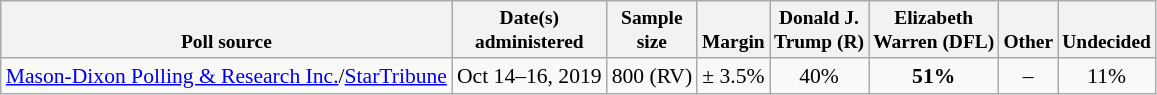<table class="wikitable" style="font-size:90%;text-align:center;">
<tr valign=bottom style="font-size:90%;">
<th>Poll source</th>
<th>Date(s)<br>administered</th>
<th>Sample<br>size</th>
<th>Margin<br></th>
<th>Donald J.<br>Trump (R)</th>
<th>Elizabeth<br>Warren (DFL)</th>
<th>Other</th>
<th>Undecided</th>
</tr>
<tr>
<td style="text-align:left;"><a href='#'>Mason-Dixon Polling & Research Inc.</a>/<a href='#'>StarTribune</a></td>
<td>Oct 14–16, 2019</td>
<td>800 (RV)</td>
<td>± 3.5%</td>
<td>40%</td>
<td><strong>51%</strong></td>
<td>–</td>
<td>11%</td>
</tr>
</table>
